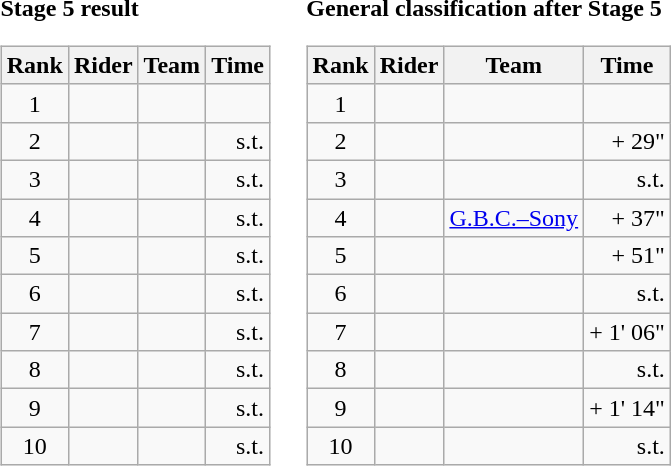<table>
<tr>
<td><strong>Stage 5 result</strong><br><table class="wikitable">
<tr>
<th scope="col">Rank</th>
<th scope="col">Rider</th>
<th scope="col">Team</th>
<th scope="col">Time</th>
</tr>
<tr>
<td style="text-align:center;">1</td>
<td></td>
<td></td>
<td style="text-align:right;"></td>
</tr>
<tr>
<td style="text-align:center;">2</td>
<td></td>
<td></td>
<td style="text-align:right;">s.t.</td>
</tr>
<tr>
<td style="text-align:center;">3</td>
<td></td>
<td></td>
<td style="text-align:right;">s.t.</td>
</tr>
<tr>
<td style="text-align:center;">4</td>
<td></td>
<td></td>
<td style="text-align:right;">s.t.</td>
</tr>
<tr>
<td style="text-align:center;">5</td>
<td></td>
<td></td>
<td style="text-align:right;">s.t.</td>
</tr>
<tr>
<td style="text-align:center;">6</td>
<td></td>
<td></td>
<td style="text-align:right;">s.t.</td>
</tr>
<tr>
<td style="text-align:center;">7</td>
<td></td>
<td></td>
<td style="text-align:right;">s.t.</td>
</tr>
<tr>
<td style="text-align:center;">8</td>
<td></td>
<td></td>
<td style="text-align:right;">s.t.</td>
</tr>
<tr>
<td style="text-align:center;">9</td>
<td></td>
<td></td>
<td style="text-align:right;">s.t.</td>
</tr>
<tr>
<td style="text-align:center;">10</td>
<td></td>
<td></td>
<td style="text-align:right;">s.t.</td>
</tr>
</table>
</td>
<td></td>
<td><strong>General classification after Stage 5</strong><br><table class="wikitable">
<tr>
<th scope="col">Rank</th>
<th scope="col">Rider</th>
<th scope="col">Team</th>
<th scope="col">Time</th>
</tr>
<tr>
<td style="text-align:center;">1</td>
<td></td>
<td></td>
<td style="text-align:right;"></td>
</tr>
<tr>
<td style="text-align:center;">2</td>
<td></td>
<td></td>
<td style="text-align:right;">+ 29"</td>
</tr>
<tr>
<td style="text-align:center;">3</td>
<td></td>
<td></td>
<td style="text-align:right;">s.t.</td>
</tr>
<tr>
<td style="text-align:center;">4</td>
<td></td>
<td><a href='#'>G.B.C.–Sony</a></td>
<td style="text-align:right;">+ 37"</td>
</tr>
<tr>
<td style="text-align:center;">5</td>
<td></td>
<td></td>
<td style="text-align:right;">+ 51"</td>
</tr>
<tr>
<td style="text-align:center;">6</td>
<td></td>
<td></td>
<td style="text-align:right;">s.t.</td>
</tr>
<tr>
<td style="text-align:center;">7</td>
<td></td>
<td></td>
<td style="text-align:right;">+ 1' 06"</td>
</tr>
<tr>
<td style="text-align:center;">8</td>
<td></td>
<td></td>
<td style="text-align:right;">s.t.</td>
</tr>
<tr>
<td style="text-align:center;">9</td>
<td></td>
<td></td>
<td style="text-align:right;">+ 1' 14"</td>
</tr>
<tr>
<td style="text-align:center;">10</td>
<td></td>
<td></td>
<td style="text-align:right;">s.t.</td>
</tr>
</table>
</td>
</tr>
</table>
